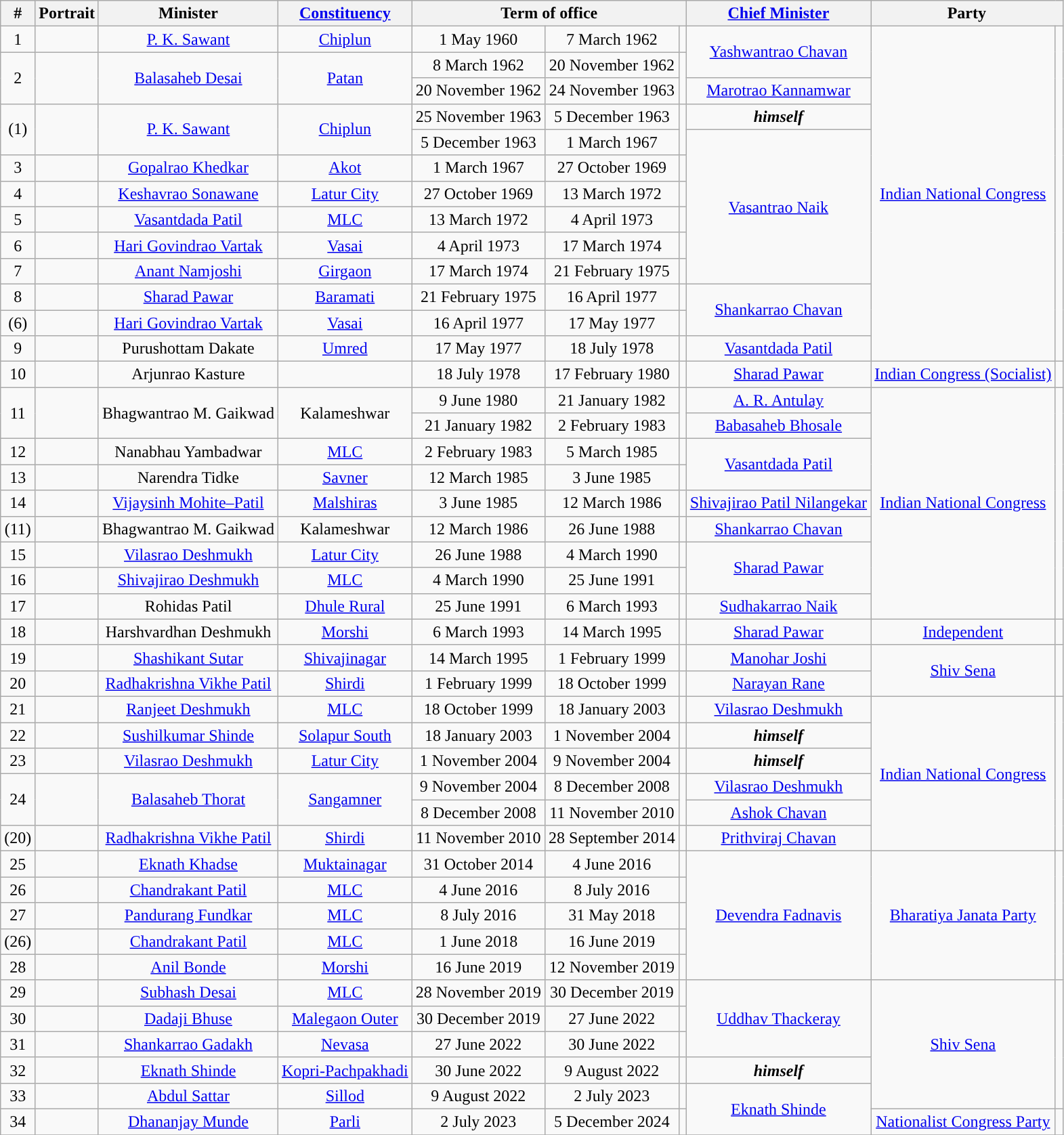<table class="wikitable" style="text-align:center">
<tr>
<th>#</th>
<th>Portrait</th>
<th>Minister</th>
<th><a href='#'>Constituency</a></th>
<th colspan="3">Term of office</th>
<th><a href='#'>Chief Minister</a></th>
<th colspan="2">Party</th>
</tr>
<tr>
<td>1</td>
<td></td>
<td><a href='#'>P. K. Sawant</a></td>
<td><a href='#'>Chiplun</a></td>
<td>1 May 1960</td>
<td>7 March 1962</td>
<td></td>
<td rowspan="2"><a href='#'>Yashwantrao Chavan</a></td>
<td rowspan="13"><a href='#'>Indian National Congress</a></td>
<td rowspan="13" style="background-color: "></td>
</tr>
<tr>
<td rowspan="2">2</td>
<td rowspan="2"></td>
<td rowspan="2"><a href='#'>Balasaheb Desai</a></td>
<td rowspan="2"><a href='#'>Patan</a></td>
<td>8 March 1962</td>
<td>20 November 1962</td>
<td rowspan="2"></td>
</tr>
<tr>
<td>20 November 1962</td>
<td>24 November 1963</td>
<td><a href='#'>Marotrao Kannamwar</a></td>
</tr>
<tr>
<td rowspan="2">(1)</td>
<td rowspan="2"></td>
<td rowspan="2"><a href='#'>P. K. Sawant</a></td>
<td rowspan="2"><a href='#'>Chiplun</a></td>
<td>25 November 1963</td>
<td>5 December 1963</td>
<td rowspan="2"></td>
<td><strong><em>himself</em></strong></td>
</tr>
<tr>
<td>5 December 1963</td>
<td>1 March 1967</td>
<td rowspan="6"><a href='#'>Vasantrao Naik</a></td>
</tr>
<tr>
<td>3</td>
<td></td>
<td><a href='#'>Gopalrao Khedkar</a></td>
<td><a href='#'>Akot</a></td>
<td>1 March 1967</td>
<td>27 October 1969</td>
<td></td>
</tr>
<tr>
<td>4</td>
<td></td>
<td><a href='#'>Keshavrao Sonawane</a></td>
<td><a href='#'>Latur City</a></td>
<td>27 October 1969</td>
<td>13 March 1972</td>
<td></td>
</tr>
<tr>
<td>5</td>
<td></td>
<td><a href='#'>Vasantdada Patil</a></td>
<td><a href='#'>MLC</a></td>
<td>13 March 1972</td>
<td>4 April 1973</td>
<td></td>
</tr>
<tr>
<td>6</td>
<td></td>
<td><a href='#'>Hari Govindrao Vartak</a></td>
<td><a href='#'>Vasai</a></td>
<td>4 April 1973</td>
<td>17 March 1974</td>
<td></td>
</tr>
<tr>
<td>7</td>
<td></td>
<td><a href='#'>Anant Namjoshi</a></td>
<td><a href='#'>Girgaon</a></td>
<td>17 March 1974</td>
<td>21 February 1975</td>
<td></td>
</tr>
<tr>
<td>8</td>
<td></td>
<td><a href='#'>Sharad Pawar</a></td>
<td><a href='#'>Baramati</a></td>
<td>21 February 1975</td>
<td>16 April 1977</td>
<td></td>
<td rowspan="2"><a href='#'>Shankarrao Chavan</a></td>
</tr>
<tr>
<td>(6)</td>
<td></td>
<td><a href='#'>Hari Govindrao Vartak</a></td>
<td><a href='#'>Vasai</a></td>
<td>16 April 1977</td>
<td>17 May 1977</td>
<td></td>
</tr>
<tr>
<td>9</td>
<td></td>
<td>Purushottam Dakate</td>
<td><a href='#'>Umred</a></td>
<td>17 May 1977</td>
<td>18 July 1978</td>
<td></td>
<td><a href='#'>Vasantdada Patil</a></td>
</tr>
<tr>
<td>10</td>
<td></td>
<td>Arjunrao Kasture</td>
<td></td>
<td>18 July 1978</td>
<td>17 February 1980</td>
<td></td>
<td><a href='#'>Sharad Pawar</a></td>
<td><a href='#'>Indian Congress (Socialist)</a></td>
<td style="background-color: "></td>
</tr>
<tr>
<td rowspan="2">11</td>
<td rowspan="2"></td>
<td rowspan="2">Bhagwantrao M. Gaikwad</td>
<td rowspan="2">Kalameshwar</td>
<td>9 June 1980</td>
<td>21 January 1982</td>
<td rowspan="2"></td>
<td><a href='#'>A. R. Antulay</a></td>
<td rowspan="9"><a href='#'>Indian National Congress</a></td>
<td rowspan="9" style="background-color: "></td>
</tr>
<tr>
<td>21 January 1982</td>
<td>2 February 1983</td>
<td><a href='#'>Babasaheb Bhosale</a></td>
</tr>
<tr>
<td>12</td>
<td></td>
<td>Nanabhau Yambadwar</td>
<td><a href='#'>MLC</a></td>
<td>2 February 1983</td>
<td>5 March 1985</td>
<td></td>
<td rowspan="2"><a href='#'>Vasantdada Patil</a></td>
</tr>
<tr>
<td>13</td>
<td></td>
<td>Narendra Tidke</td>
<td><a href='#'>Savner</a></td>
<td>12 March 1985</td>
<td>3 June 1985</td>
<td></td>
</tr>
<tr>
<td>14</td>
<td></td>
<td><a href='#'>Vijaysinh Mohite–Patil</a></td>
<td><a href='#'>Malshiras</a></td>
<td>3 June 1985</td>
<td>12 March 1986</td>
<td></td>
<td><a href='#'>Shivajirao Patil Nilangekar</a></td>
</tr>
<tr>
<td>(11)</td>
<td></td>
<td>Bhagwantrao M. Gaikwad</td>
<td>Kalameshwar</td>
<td>12 March 1986</td>
<td>26 June 1988</td>
<td></td>
<td><a href='#'>Shankarrao Chavan</a></td>
</tr>
<tr>
<td>15</td>
<td></td>
<td><a href='#'>Vilasrao Deshmukh</a></td>
<td><a href='#'>Latur City</a></td>
<td>26 June 1988</td>
<td>4 March 1990</td>
<td></td>
<td rowspan="2"><a href='#'>Sharad Pawar</a></td>
</tr>
<tr>
<td>16</td>
<td></td>
<td><a href='#'>Shivajirao Deshmukh</a></td>
<td><a href='#'>MLC</a></td>
<td>4 March 1990</td>
<td>25 June 1991</td>
<td></td>
</tr>
<tr>
<td>17</td>
<td></td>
<td>Rohidas Patil</td>
<td><a href='#'>Dhule Rural</a></td>
<td>25 June 1991</td>
<td>6 March 1993</td>
<td></td>
<td><a href='#'>Sudhakarrao Naik</a></td>
</tr>
<tr>
<td>18</td>
<td></td>
<td>Harshvardhan Deshmukh</td>
<td><a href='#'>Morshi</a></td>
<td>6 March 1993</td>
<td>14 March 1995</td>
<td></td>
<td><a href='#'>Sharad Pawar</a></td>
<td><a href='#'>Independent</a></td>
<td style="background-color: "></td>
</tr>
<tr>
<td>19</td>
<td></td>
<td><a href='#'>Shashikant Sutar</a></td>
<td><a href='#'>Shivajinagar</a></td>
<td>14 March 1995</td>
<td>1 February 1999</td>
<td></td>
<td><a href='#'>Manohar Joshi</a></td>
<td rowspan="2"><a href='#'>Shiv Sena</a></td>
<td rowspan="2" style="background-color: "></td>
</tr>
<tr>
<td>20</td>
<td></td>
<td><a href='#'>Radhakrishna Vikhe Patil</a></td>
<td><a href='#'>Shirdi</a></td>
<td>1 February 1999</td>
<td>18 October 1999</td>
<td></td>
<td><a href='#'>Narayan Rane</a></td>
</tr>
<tr>
<td>21</td>
<td></td>
<td><a href='#'>Ranjeet Deshmukh</a></td>
<td><a href='#'>MLC</a></td>
<td>18 October 1999</td>
<td>18 January 2003</td>
<td></td>
<td><a href='#'>Vilasrao Deshmukh</a></td>
<td rowspan="6"><a href='#'>Indian National Congress</a></td>
<td rowspan="6" style="background-color: "></td>
</tr>
<tr>
<td>22</td>
<td></td>
<td><a href='#'>Sushilkumar Shinde</a></td>
<td><a href='#'>Solapur South</a></td>
<td>18 January 2003</td>
<td>1 November 2004</td>
<td></td>
<td><strong><em>himself</em></strong></td>
</tr>
<tr>
<td>23</td>
<td></td>
<td><a href='#'>Vilasrao Deshmukh</a></td>
<td><a href='#'>Latur City</a></td>
<td>1 November 2004</td>
<td>9 November 2004</td>
<td></td>
<td><strong><em>himself</em></strong></td>
</tr>
<tr>
<td rowspan="2">24</td>
<td rowspan="2"></td>
<td rowspan="2"><a href='#'>Balasaheb Thorat</a></td>
<td rowspan="2"><a href='#'>Sangamner</a></td>
<td>9 November 2004</td>
<td>8 December 2008</td>
<td rowspan="2"></td>
<td><a href='#'>Vilasrao Deshmukh</a></td>
</tr>
<tr>
<td>8 December 2008</td>
<td>11 November 2010</td>
<td><a href='#'>Ashok Chavan</a></td>
</tr>
<tr>
<td>(20)</td>
<td></td>
<td><a href='#'>Radhakrishna Vikhe Patil</a></td>
<td><a href='#'>Shirdi</a></td>
<td>11 November 2010</td>
<td>28 September 2014</td>
<td></td>
<td><a href='#'>Prithviraj Chavan</a></td>
</tr>
<tr>
<td>25</td>
<td></td>
<td><a href='#'>Eknath Khadse</a></td>
<td><a href='#'>Muktainagar</a></td>
<td>31 October 2014</td>
<td>4 June 2016</td>
<td></td>
<td rowspan="5"><a href='#'>Devendra Fadnavis</a></td>
<td rowspan="5"><a href='#'>Bharatiya Janata Party</a></td>
<td rowspan="5" style="background-color: "></td>
</tr>
<tr>
<td>26</td>
<td></td>
<td><a href='#'>Chandrakant Patil</a></td>
<td><a href='#'>MLC</a></td>
<td>4 June 2016</td>
<td>8 July 2016</td>
<td></td>
</tr>
<tr>
<td>27</td>
<td></td>
<td><a href='#'>Pandurang Fundkar</a></td>
<td><a href='#'>MLC</a></td>
<td>8 July 2016</td>
<td>31 May 2018</td>
<td></td>
</tr>
<tr>
<td>(26)</td>
<td></td>
<td><a href='#'>Chandrakant Patil</a></td>
<td><a href='#'>MLC</a></td>
<td>1 June 2018</td>
<td>16 June 2019</td>
<td></td>
</tr>
<tr>
<td>28</td>
<td></td>
<td><a href='#'>Anil Bonde</a></td>
<td><a href='#'>Morshi</a></td>
<td>16 June 2019</td>
<td>12 November 2019</td>
<td></td>
</tr>
<tr>
<td>29</td>
<td></td>
<td><a href='#'>Subhash Desai</a></td>
<td><a href='#'>MLC</a></td>
<td>28 November 2019</td>
<td>30 December 2019</td>
<td></td>
<td rowspan="3"><a href='#'>Uddhav Thackeray</a></td>
<td rowspan="5"><a href='#'>Shiv Sena</a></td>
<td rowspan="5" style="background-color: "></td>
</tr>
<tr>
<td>30</td>
<td></td>
<td><a href='#'>Dadaji Bhuse</a></td>
<td><a href='#'>Malegaon Outer</a></td>
<td>30 December 2019</td>
<td>27 June 2022</td>
<td></td>
</tr>
<tr>
<td>31</td>
<td></td>
<td><a href='#'>Shankarrao Gadakh</a></td>
<td><a href='#'>Nevasa</a></td>
<td>27 June 2022</td>
<td>30 June 2022</td>
<td></td>
</tr>
<tr>
<td>32</td>
<td></td>
<td><a href='#'>Eknath Shinde</a></td>
<td><a href='#'>Kopri-Pachpakhadi</a></td>
<td>30 June 2022</td>
<td>9 August 2022</td>
<td></td>
<td><strong><em>himself</em></strong></td>
</tr>
<tr>
<td>33</td>
<td></td>
<td><a href='#'>Abdul Sattar</a></td>
<td><a href='#'>Sillod</a></td>
<td>9 August 2022</td>
<td>2 July 2023</td>
<td></td>
<td rowspan="2"><a href='#'>Eknath Shinde</a></td>
</tr>
<tr>
<td>34</td>
<td></td>
<td><a href='#'>Dhananjay Munde</a></td>
<td><a href='#'>Parli</a></td>
<td>2 July 2023</td>
<td>5 December 2024</td>
<td></td>
<td><a href='#'>Nationalist Congress Party</a></td>
<td style="background-color: "></td>
</tr>
<tr>
</tr>
</table>
